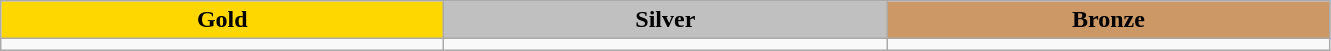<table class="wikitable">
<tr align="center">
<td bgcolor="gold" style="width:18em"><strong>Gold</strong></td>
<td bgcolor="silver" style="width:18em"><strong>Silver</strong></td>
<td bgcolor="CC9966" style="width:18em"><strong>Bronze</strong></td>
</tr>
<tr valign="top">
<td></td>
<td></td>
<td></td>
</tr>
</table>
